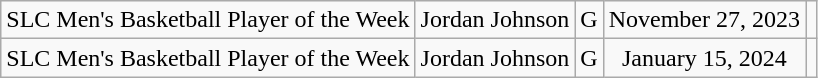<table class="wikitable" style="text-align: center;">
<tr align="center">
<td rowspan="1">SLC Men's Basketball Player of the Week</td>
<td>Jordan Johnson</td>
<td>G</td>
<td>November 27, 2023</td>
<td></td>
</tr>
<tr align="center">
<td rowspan="1">SLC Men's Basketball Player of the Week</td>
<td>Jordan Johnson</td>
<td>G</td>
<td>January 15, 2024</td>
<td></td>
</tr>
</table>
